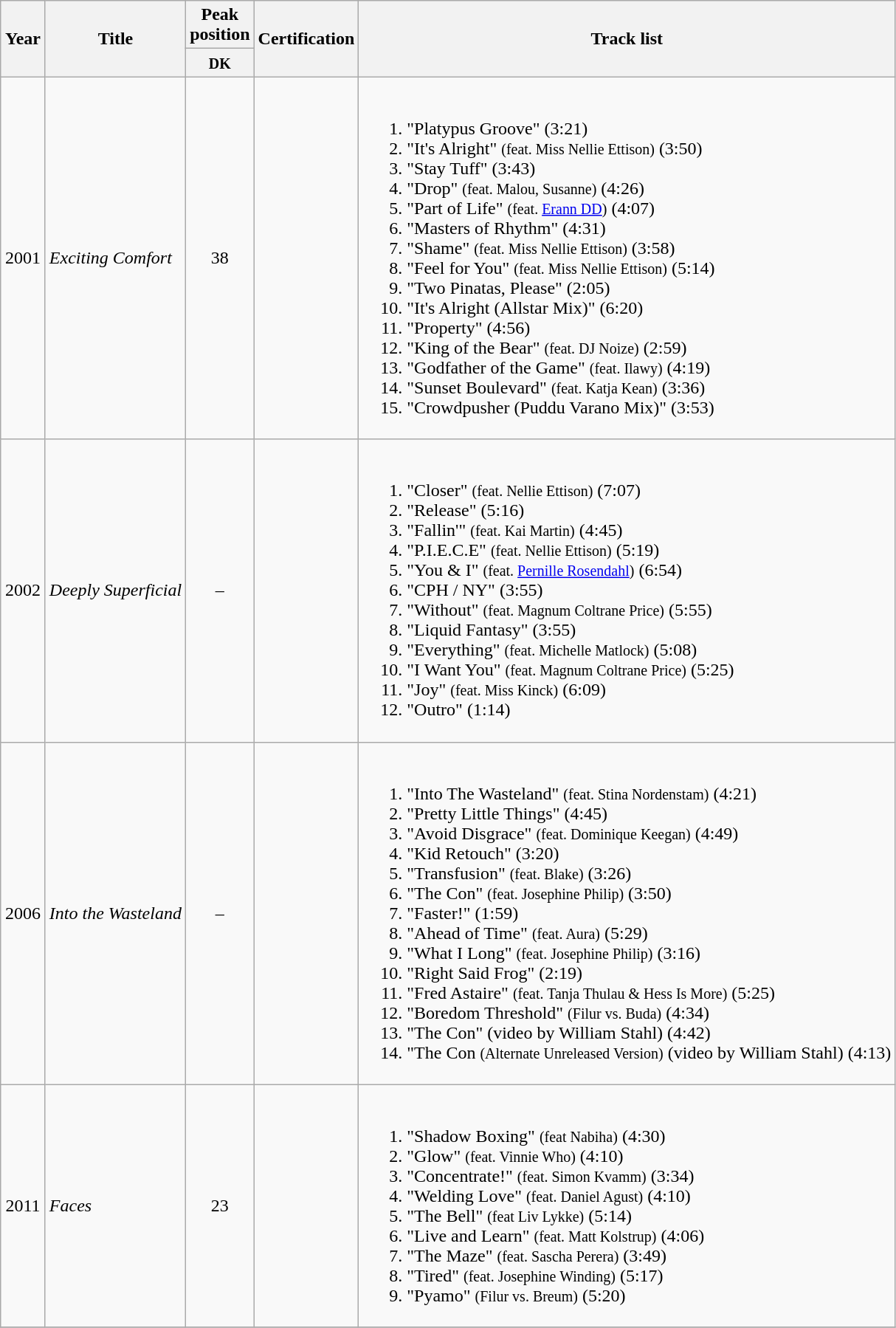<table class="wikitable">
<tr>
<th width="33" rowspan="2" style="text-align:center;">Year</th>
<th rowspan="2">Title</th>
<th colspan="1">Peak <br>position</th>
<th rowspan="2">Certification</th>
<th rowspan="2">Track list</th>
</tr>
<tr>
<th align="center"><small>DK</small></th>
</tr>
<tr>
<td align="center">2001</td>
<td><em>Exciting Comfort</em></td>
<td align="center">38</td>
<td></td>
<td><br><ol><li>"Platypus Groove" (3:21)</li><li>"It's Alright" <small>(feat. Miss Nellie Ettison)</small> (3:50)</li><li>"Stay Tuff" (3:43)</li><li>"Drop" <small>(feat. Malou, Susanne)</small> (4:26)</li><li>"Part of Life" <small>(feat. <a href='#'>Erann DD</a>)</small> (4:07)</li><li>"Masters of Rhythm" (4:31)</li><li>"Shame" <small>(feat. Miss Nellie Ettison)</small> (3:58)</li><li>"Feel for You" <small>(feat. Miss Nellie Ettison)</small> (5:14)</li><li>"Two Pinatas, Please" (2:05)</li><li>"It's Alright (Allstar Mix)" (6:20)</li><li>"Property" (4:56)</li><li>"King of the Bear" <small>(feat. DJ Noize)</small> (2:59)</li><li>"Godfather of the Game" <small>(feat. Ilawy)</small> (4:19)</li><li>"Sunset Boulevard" <small>(feat. Katja Kean)</small> (3:36)</li><li>"Crowdpusher (Puddu Varano Mix)" (3:53)</li></ol></td>
</tr>
<tr>
<td align="center">2002</td>
<td><em>Deeply Superficial</em></td>
<td align="center">–</td>
<td></td>
<td><br><ol><li>"Closer" <small>(feat. Nellie Ettison)</small> (7:07)</li><li>"Release" (5:16)</li><li>"Fallin'" <small>(feat. Kai Martin)</small> (4:45)</li><li>"P.I.E.C.E" <small>(feat. Nellie Ettison)</small> (5:19)</li><li>"You & I" <small>(feat. <a href='#'>Pernille Rosendahl</a>)</small> (6:54)</li><li>"CPH / NY" (3:55)</li><li>"Without" <small>(feat. Magnum Coltrane Price)</small> (5:55)</li><li>"Liquid Fantasy" (3:55)</li><li>"Everything" <small>(feat. Michelle Matlock)</small> (5:08)</li><li>"I Want You" <small>(feat. Magnum Coltrane Price)</small> (5:25)</li><li>"Joy" <small>(feat. Miss Kinck)</small> (6:09)</li><li>"Outro" (1:14)</li></ol></td>
</tr>
<tr>
<td align="center">2006</td>
<td><em>Into the Wasteland</em></td>
<td align="center">–</td>
<td></td>
<td><br><ol><li>"Into The Wasteland" <small>(feat. Stina Nordenstam)</small> (4:21)</li><li>"Pretty Little Things" (4:45)</li><li>"Avoid Disgrace" <small>(feat. Dominique Keegan)</small> (4:49)</li><li>"Kid Retouch" (3:20)</li><li>"Transfusion" <small>(feat. Blake)</small> (3:26)</li><li>"The Con" <small>(feat. Josephine Philip)</small> (3:50)</li><li>"Faster!" (1:59)</li><li>"Ahead of Time" <small>(feat. Aura)</small> (5:29)</li><li>"What I Long" <small>(feat. Josephine Philip)</small> (3:16)</li><li>"Right Said Frog" (2:19)</li><li>"Fred Astaire" <small>(feat. Tanja Thulau & Hess Is More)</small> (5:25)</li><li>"Boredom Threshold" <small>(Filur vs. Buda)</small> (4:34)</li><li>"The Con" (video by William Stahl) (4:42)</li><li>"The Con <small>(Alternate Unreleased Version)</small> (video by William Stahl) (4:13)</li></ol></td>
</tr>
<tr>
<td align="center">2011</td>
<td><em>Faces</em></td>
<td align="center">23</td>
<td></td>
<td><br><ol><li>"Shadow Boxing" <small>(feat Nabiha)</small> (4:30)</li><li>"Glow" <small>(feat. Vinnie Who)</small> (4:10)</li><li>"Concentrate!" <small>(feat. Simon Kvamm)</small> (3:34)</li><li>"Welding Love" <small>(feat. Daniel Agust)</small> (4:10)</li><li>"The Bell" <small>(feat Liv Lykke)</small> (5:14)</li><li>"Live and Learn" <small>(feat. Matt Kolstrup)</small> (4:06)</li><li>"The Maze" <small>(feat. Sascha Perera)</small> (3:49)</li><li>"Tired" <small>(feat. Josephine Winding)</small> (5:17)</li><li>"Pyamo" <small>(Filur vs. Breum)</small> (5:20)</li></ol></td>
</tr>
<tr>
</tr>
</table>
